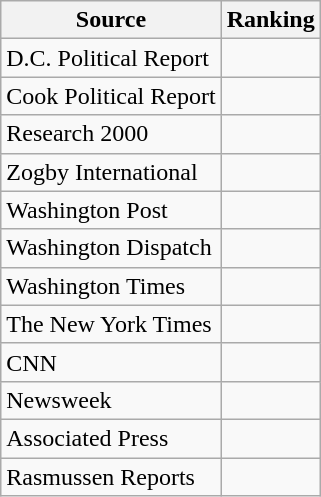<table class="wikitable">
<tr>
<th>Source</th>
<th>Ranking</th>
</tr>
<tr>
<td>D.C. Political Report</td>
<td></td>
</tr>
<tr>
<td>Cook Political Report</td>
<td></td>
</tr>
<tr>
<td>Research 2000</td>
<td></td>
</tr>
<tr>
<td>Zogby International</td>
<td></td>
</tr>
<tr>
<td The Washington Post>Washington Post</td>
<td></td>
</tr>
<tr>
<td>Washington Dispatch</td>
<td></td>
</tr>
<tr>
<td>Washington Times</td>
<td></td>
</tr>
<tr>
<td>The New York Times</td>
<td></td>
</tr>
<tr>
<td>CNN</td>
<td></td>
</tr>
<tr>
<td>Newsweek</td>
<td></td>
</tr>
<tr>
<td>Associated Press</td>
<td></td>
</tr>
<tr>
<td>Rasmussen Reports</td>
<td></td>
</tr>
</table>
